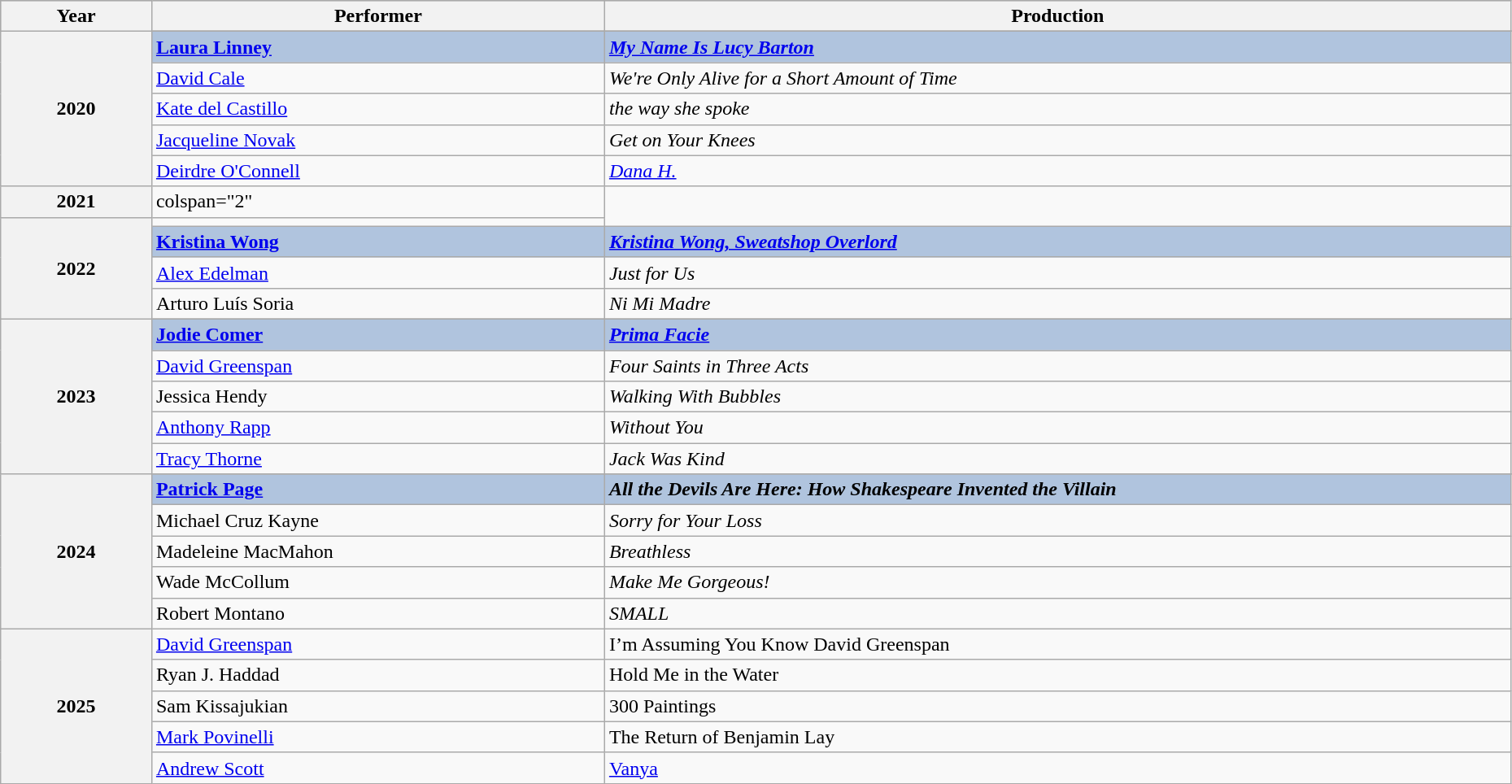<table class="wikitable" style="width:98%;">
<tr style="background:#bebebe;">
<th style="width:10%;">Year</th>
<th style="width:30%;">Performer</th>
<th style="width:60%;">Production</th>
</tr>
<tr>
<th rowspan="6">2020</th>
</tr>
<tr style="background:#B0C4DE">
<td><strong><a href='#'>Laura Linney</a></strong></td>
<td><strong><em><a href='#'>My Name Is Lucy Barton</a></em></strong></td>
</tr>
<tr>
<td><a href='#'>David Cale</a></td>
<td><em>We're Only Alive for a Short Amount of Time</em></td>
</tr>
<tr>
<td><a href='#'>Kate del Castillo</a></td>
<td><em>the way she spoke</em></td>
</tr>
<tr>
<td><a href='#'>Jacqueline Novak</a></td>
<td><em>Get on Your Knees</em></td>
</tr>
<tr>
<td><a href='#'>Deirdre O'Connell</a></td>
<td><em><a href='#'>Dana H.</a></em></td>
</tr>
<tr>
<th>2021</th>
<td>colspan="2" </td>
</tr>
<tr>
<th rowspan="4">2022</th>
<td></td>
</tr>
<tr style="background:#B0C4DE">
<td><strong><a href='#'>Kristina Wong</a></strong></td>
<td><strong><em><a href='#'>Kristina Wong, Sweatshop Overlord</a></em></strong></td>
</tr>
<tr>
<td><a href='#'>Alex Edelman</a></td>
<td><em>Just for Us</em></td>
</tr>
<tr>
<td>Arturo Luís Soria</td>
<td><em>Ni Mi Madre</em></td>
</tr>
<tr>
<th rowspan=6>2023</th>
</tr>
<tr style="background:#B0C4DE">
<td><strong><a href='#'>Jodie Comer</a></strong></td>
<td><strong><em><a href='#'>Prima Facie</a></em></strong></td>
</tr>
<tr>
<td><a href='#'>David Greenspan</a></td>
<td><em>Four Saints in Three Acts</em></td>
</tr>
<tr>
<td>Jessica Hendy</td>
<td><em>Walking With Bubbles</em></td>
</tr>
<tr>
<td><a href='#'>Anthony Rapp</a></td>
<td><em>Without You</em></td>
</tr>
<tr>
<td><a href='#'>Tracy Thorne</a></td>
<td><em>Jack Was Kind</em></td>
</tr>
<tr>
<th rowspan=6>2024</th>
</tr>
<tr style="background:#B0C4DE">
<td><strong><a href='#'>Patrick Page</a></strong></td>
<td><strong><em>All the Devils Are Here: How Shakespeare Invented the Villain</em></strong></td>
</tr>
<tr>
<td>Michael Cruz Kayne</td>
<td><em>Sorry for Your Loss</em></td>
</tr>
<tr>
<td>Madeleine MacMahon</td>
<td><em>Breathless</em></td>
</tr>
<tr>
<td>Wade McCollum</td>
<td><em>Make Me Gorgeous!</em></td>
</tr>
<tr>
<td>Robert Montano</td>
<td><em>SMALL</em></td>
</tr>
<tr>
<th rowspan="5">2025</th>
<td><a href='#'>David Greenspan</a></td>
<td>I’m Assuming You Know David Greenspan</td>
</tr>
<tr>
<td>Ryan J. Haddad</td>
<td>Hold Me in the Water</td>
</tr>
<tr>
<td>Sam Kissajukian</td>
<td>300 Paintings</td>
</tr>
<tr>
<td><a href='#'>Mark Povinelli</a></td>
<td>The Return of Benjamin Lay</td>
</tr>
<tr>
<td><a href='#'>Andrew Scott</a></td>
<td><a href='#'>Vanya</a></td>
</tr>
</table>
